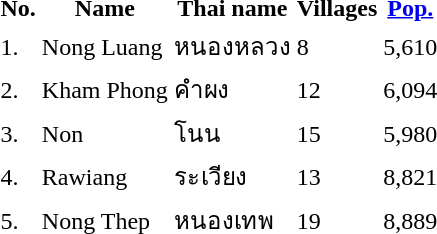<table>
<tr>
<th>No.</th>
<th>Name</th>
<th>Thai name</th>
<th>Villages</th>
<th><a href='#'>Pop.</a></th>
</tr>
<tr>
<td>1.</td>
<td>Nong Luang</td>
<td>หนองหลวง</td>
<td>8</td>
<td>5,610</td>
<td></td>
</tr>
<tr>
<td>2.</td>
<td>Kham Phong</td>
<td>คำผง</td>
<td>12</td>
<td>6,094</td>
<td></td>
</tr>
<tr>
<td>3.</td>
<td>Non</td>
<td>โนน</td>
<td>15</td>
<td>5,980</td>
<td></td>
</tr>
<tr>
<td>4.</td>
<td>Rawiang</td>
<td>ระเวียง</td>
<td>13</td>
<td>8,821</td>
<td></td>
</tr>
<tr>
<td>5.</td>
<td>Nong Thep</td>
<td>หนองเทพ</td>
<td>19</td>
<td>8,889</td>
<td></td>
</tr>
</table>
